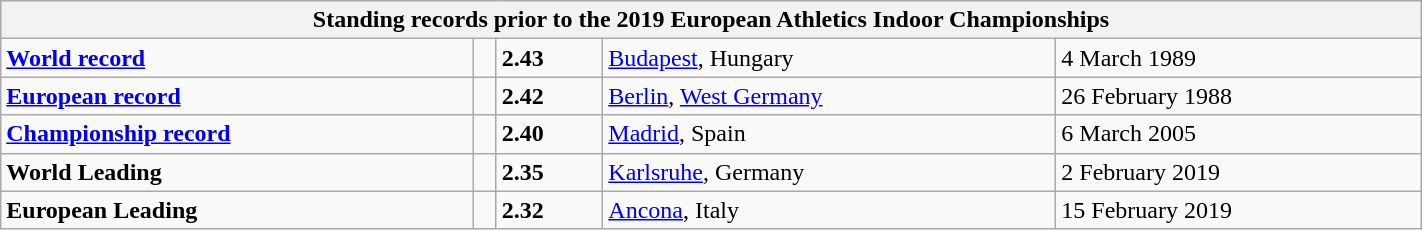<table class="wikitable" width=75%>
<tr>
<th colspan="5">Standing records prior to the 2019 European Athletics Indoor Championships</th>
</tr>
<tr>
<td><strong><a href='#'>World record</a></strong></td>
<td></td>
<td><strong>2.43</strong></td>
<td><a href='#'>Budapest</a>, Hungary</td>
<td>4 March 1989</td>
</tr>
<tr>
<td><strong><a href='#'>European record</a></strong></td>
<td></td>
<td><strong>2.42</strong></td>
<td><a href='#'>Berlin</a>, <a href='#'>West Germany</a></td>
<td>26 February 1988</td>
</tr>
<tr>
<td><strong><a href='#'>Championship record</a></strong></td>
<td></td>
<td><strong>2.40</strong></td>
<td><a href='#'>Madrid</a>, Spain</td>
<td>6 March 2005</td>
</tr>
<tr>
<td><strong>World Leading</strong></td>
<td></td>
<td><strong>2.35</strong></td>
<td><a href='#'>Karlsruhe</a>, Germany</td>
<td>2 February 2019</td>
</tr>
<tr>
<td><strong>European Leading</strong></td>
<td></td>
<td><strong>2.32</strong></td>
<td><a href='#'>Ancona</a>, Italy</td>
<td>15 February 2019</td>
</tr>
</table>
